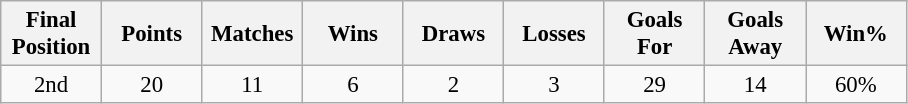<table class="wikitable" style="font-size: 95%; text-align: center;">
<tr>
<th width=60>Final Position</th>
<th width=60>Points</th>
<th width=60>Matches</th>
<th width=60>Wins</th>
<th width=60>Draws</th>
<th width=60>Losses</th>
<th width=60>Goals For</th>
<th width=60>Goals Away</th>
<th width=60>Win%</th>
</tr>
<tr>
<td>2nd</td>
<td>20</td>
<td>11</td>
<td>6</td>
<td>2</td>
<td>3</td>
<td>29</td>
<td>14</td>
<td>60%</td>
</tr>
</table>
